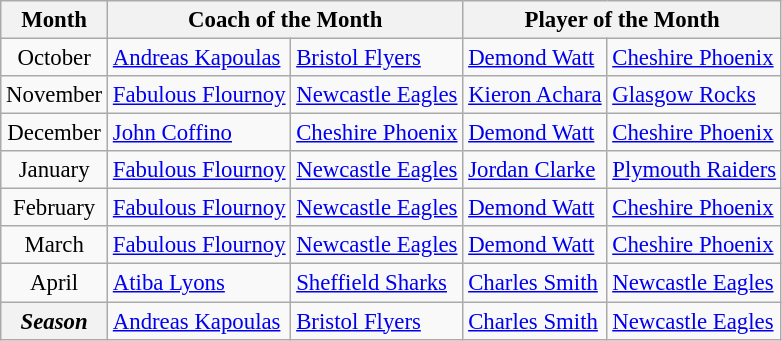<table class="wikitable" style="font-size:95%">
<tr>
<th>Month</th>
<th colspan=2>Coach of the Month</th>
<th colspan=2>Player of the Month</th>
</tr>
<tr>
<td style="text-align:center">October</td>
<td><a href='#'>Andreas Kapoulas</a></td>
<td><a href='#'>Bristol Flyers</a></td>
<td><a href='#'>Demond Watt</a></td>
<td><a href='#'>Cheshire Phoenix</a></td>
</tr>
<tr>
<td style="text-align:center">November</td>
<td><a href='#'>Fabulous Flournoy</a></td>
<td><a href='#'>Newcastle Eagles</a></td>
<td><a href='#'>Kieron Achara</a></td>
<td><a href='#'>Glasgow Rocks</a></td>
</tr>
<tr>
<td style="text-align:center">December</td>
<td><a href='#'>John Coffino</a></td>
<td><a href='#'>Cheshire Phoenix</a></td>
<td><a href='#'>Demond Watt</a></td>
<td><a href='#'>Cheshire Phoenix</a></td>
</tr>
<tr>
<td style="text-align:center">January</td>
<td><a href='#'>Fabulous Flournoy</a></td>
<td><a href='#'>Newcastle Eagles</a></td>
<td><a href='#'>Jordan Clarke</a></td>
<td><a href='#'>Plymouth Raiders</a></td>
</tr>
<tr>
<td style="text-align:center">February</td>
<td><a href='#'>Fabulous Flournoy</a></td>
<td><a href='#'>Newcastle Eagles</a></td>
<td><a href='#'>Demond Watt</a></td>
<td><a href='#'>Cheshire Phoenix</a></td>
</tr>
<tr>
<td style="text-align:center">March</td>
<td><a href='#'>Fabulous Flournoy</a></td>
<td><a href='#'>Newcastle Eagles</a></td>
<td><a href='#'>Demond Watt</a></td>
<td><a href='#'>Cheshire Phoenix</a></td>
</tr>
<tr>
<td style="text-align:center">April</td>
<td><a href='#'>Atiba Lyons</a></td>
<td><a href='#'>Sheffield Sharks</a></td>
<td><a href='#'>Charles Smith</a></td>
<td><a href='#'>Newcastle Eagles</a></td>
</tr>
<tr>
<th><em>Season</em></th>
<td><a href='#'>Andreas Kapoulas</a></td>
<td><a href='#'>Bristol Flyers</a></td>
<td><a href='#'>Charles Smith</a></td>
<td><a href='#'>Newcastle Eagles</a></td>
</tr>
</table>
